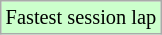<table class="wikitable" style="font-size: 85%;">
<tr style="background:#ccffcc;">
<td>Fastest session lap</td>
</tr>
</table>
